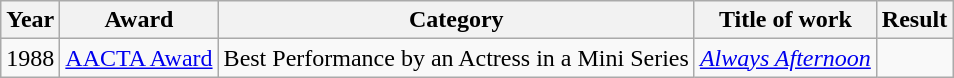<table class="wikitable sortable">
<tr>
<th>Year</th>
<th>Award</th>
<th>Category</th>
<th>Title of work</th>
<th>Result</th>
</tr>
<tr>
<td>1988</td>
<td><a href='#'>AACTA Award</a></td>
<td>Best Performance by an Actress in a Mini Series</td>
<td><em><a href='#'>Always Afternoon</a></em></td>
<td></td>
</tr>
</table>
